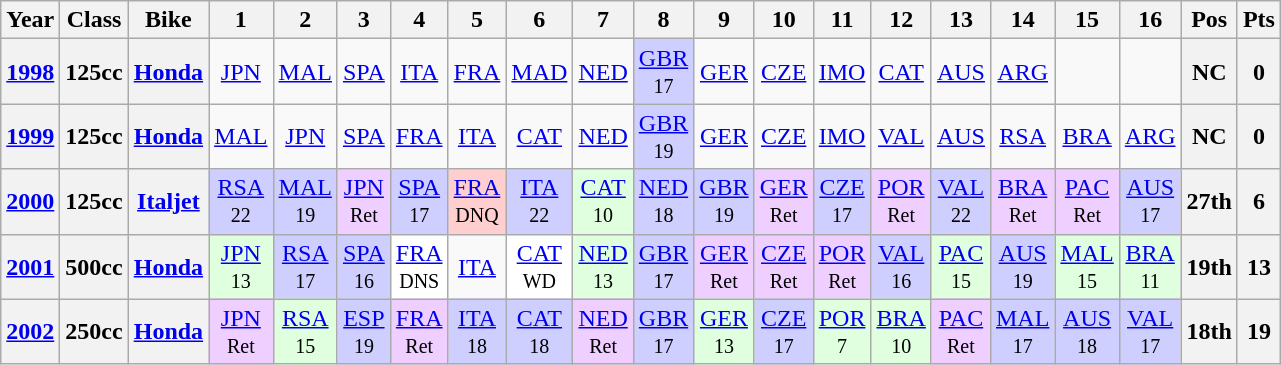<table class="wikitable" style="text-align:center">
<tr>
<th>Year</th>
<th>Class</th>
<th>Bike</th>
<th>1</th>
<th>2</th>
<th>3</th>
<th>4</th>
<th>5</th>
<th>6</th>
<th>7</th>
<th>8</th>
<th>9</th>
<th>10</th>
<th>11</th>
<th>12</th>
<th>13</th>
<th>14</th>
<th>15</th>
<th>16</th>
<th>Pos</th>
<th>Pts</th>
</tr>
<tr>
<th align="left"><a href='#'>1998</a></th>
<th align="left">125cc</th>
<th align="left"><a href='#'>Honda</a></th>
<td><a href='#'>JPN</a></td>
<td><a href='#'>MAL</a></td>
<td><a href='#'>SPA</a></td>
<td><a href='#'>ITA</a></td>
<td><a href='#'>FRA</a></td>
<td><a href='#'>MAD</a></td>
<td><a href='#'>NED</a></td>
<td style="background:#CFCFFF;"><a href='#'>GBR</a><br><small>17</small></td>
<td><a href='#'>GER</a></td>
<td><a href='#'>CZE</a></td>
<td><a href='#'>IMO</a></td>
<td><a href='#'>CAT</a></td>
<td><a href='#'>AUS</a></td>
<td><a href='#'>ARG</a></td>
<td></td>
<td></td>
<th>NC</th>
<th>0</th>
</tr>
<tr>
<th align="left"><a href='#'>1999</a></th>
<th align="left">125cc</th>
<th align="left"><a href='#'>Honda</a></th>
<td><a href='#'>MAL</a></td>
<td><a href='#'>JPN</a></td>
<td><a href='#'>SPA</a></td>
<td><a href='#'>FRA</a></td>
<td><a href='#'>ITA</a></td>
<td><a href='#'>CAT</a></td>
<td><a href='#'>NED</a></td>
<td style="background:#CFCFFF;"><a href='#'>GBR</a><br><small>19</small></td>
<td><a href='#'>GER</a></td>
<td><a href='#'>CZE</a></td>
<td><a href='#'>IMO</a></td>
<td><a href='#'>VAL</a></td>
<td><a href='#'>AUS</a></td>
<td><a href='#'>RSA</a></td>
<td><a href='#'>BRA</a></td>
<td><a href='#'>ARG</a></td>
<th>NC</th>
<th>0</th>
</tr>
<tr>
<th align="left"><a href='#'>2000</a></th>
<th align="left">125cc</th>
<th align="left"><a href='#'>Italjet</a></th>
<td style="background:#CFCFFF;"><a href='#'>RSA</a><br><small>22</small></td>
<td style="background:#CFCFFF;"><a href='#'>MAL</a><br><small>19</small></td>
<td style="background:#EFCFFF;"><a href='#'>JPN</a><br><small>Ret</small></td>
<td style="background:#CFCFFF;"><a href='#'>SPA</a><br><small>17</small></td>
<td style="background:#ffcfcf;"><a href='#'>FRA</a><br><small>DNQ</small></td>
<td style="background:#CFCFFF;"><a href='#'>ITA</a><br><small>22</small></td>
<td style="background:#DFFFDF;"><a href='#'>CAT</a><br><small>10</small></td>
<td style="background:#CFCFFF;"><a href='#'>NED</a><br><small>18</small></td>
<td style="background:#CFCFFF;"><a href='#'>GBR</a><br><small>19</small></td>
<td style="background:#EFCFFF;"><a href='#'>GER</a><br><small>Ret</small></td>
<td style="background:#CFCFFF;"><a href='#'>CZE</a><br><small>17</small></td>
<td style="background:#EFCFFF;"><a href='#'>POR</a><br><small>Ret</small></td>
<td style="background:#CFCFFF;"><a href='#'>VAL</a><br><small>22</small></td>
<td style="background:#EFCFFF;"><a href='#'>BRA</a><br><small>Ret</small></td>
<td style="background:#EFCFFF;"><a href='#'>PAC</a><br><small>Ret</small></td>
<td style="background:#CFCFFF;"><a href='#'>AUS</a><br><small>17</small></td>
<th>27th</th>
<th>6</th>
</tr>
<tr>
<th align="left"><a href='#'>2001</a></th>
<th align="left">500cc</th>
<th align="left"><a href='#'>Honda</a></th>
<td style="background:#DFFFDF;"><a href='#'>JPN</a><br><small>13</small></td>
<td style="background:#CFCFFF;"><a href='#'>RSA</a><br><small>17</small></td>
<td style="background:#CFCFFF;"><a href='#'>SPA</a><br><small>16</small></td>
<td style="background:#FFFFFF;"><a href='#'>FRA</a><br><small>DNS</small></td>
<td><a href='#'>ITA</a></td>
<td style="background:#FFFFFF;"><a href='#'>CAT</a><br><small>WD</small></td>
<td style="background:#DFFFDF;"><a href='#'>NED</a><br><small>13</small></td>
<td style="background:#CFCFFF;"><a href='#'>GBR</a><br><small>17</small></td>
<td style="background:#EFCFFF;"><a href='#'>GER</a><br><small>Ret</small></td>
<td style="background:#EFCFFF;"><a href='#'>CZE</a><br><small>Ret</small></td>
<td style="background:#EFCFFF;"><a href='#'>POR</a><br><small>Ret</small></td>
<td style="background:#CFCFFF;"><a href='#'>VAL</a><br><small>16</small></td>
<td style="background:#DFFFDF;"><a href='#'>PAC</a><br><small>15</small></td>
<td style="background:#CFCFFF;"><a href='#'>AUS</a><br><small>19</small></td>
<td style="background:#DFFFDF;"><a href='#'>MAL</a><br><small>15</small></td>
<td style="background:#DFFFDF;"><a href='#'>BRA</a><br><small>11</small></td>
<th>19th</th>
<th>13</th>
</tr>
<tr>
<th align="left"><a href='#'>2002</a></th>
<th align="left">250cc</th>
<th align="left"><a href='#'>Honda</a></th>
<td style="background:#EFCFFF;"><a href='#'>JPN</a><br><small>Ret</small></td>
<td style="background:#DFFFDF;"><a href='#'>RSA</a><br><small>15</small></td>
<td style="background:#CFCFFF;"><a href='#'>ESP</a><br><small>19</small></td>
<td style="background:#EFCFFF;"><a href='#'>FRA</a><br><small>Ret</small></td>
<td style="background:#CFCFFF;"><a href='#'>ITA</a><br><small>18</small></td>
<td style="background:#CFCFFF;"><a href='#'>CAT</a><br><small>18</small></td>
<td style="background:#EFCFFF;"><a href='#'>NED</a><br><small>Ret</small></td>
<td style="background:#CFCFFF;"><a href='#'>GBR</a><br><small>17</small></td>
<td style="background:#DFFFDF;"><a href='#'>GER</a><br><small>13</small></td>
<td style="background:#CFCFFF;"><a href='#'>CZE</a><br><small>17</small></td>
<td style="background:#DFFFDF;"><a href='#'>POR</a><br><small>7</small></td>
<td style="background:#DFFFDF;"><a href='#'>BRA</a><br><small>10</small></td>
<td style="background:#EFCFFF;"><a href='#'>PAC</a><br><small>Ret</small></td>
<td style="background:#CFCFFF;"><a href='#'>MAL</a><br><small>17</small></td>
<td style="background:#CFCFFF;"><a href='#'>AUS</a><br><small>18</small></td>
<td style="background:#CFCFFF;"><a href='#'>VAL</a><br><small>17</small></td>
<th>18th</th>
<th>19</th>
</tr>
</table>
